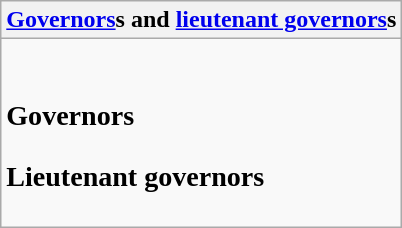<table class="wikitable collapsible collapsed">
<tr>
<th><a href='#'>Governors</a>s and <a href='#'>lieutenant governors</a>s</th>
</tr>
<tr>
<td><br><h3>Governors</h3><h3>Lieutenant governors</h3></td>
</tr>
</table>
